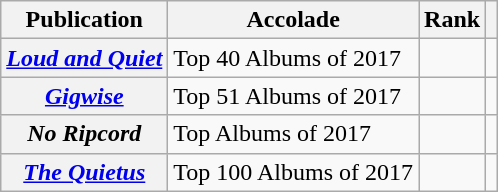<table class="wikitable sortable plainrowheaders">
<tr>
<th>Publication</th>
<th>Accolade</th>
<th>Rank</th>
<th class="unsortable"></th>
</tr>
<tr>
<th scope="row"><em><a href='#'>Loud and Quiet</a></em></th>
<td>Top 40 Albums of 2017</td>
<td></td>
<td></td>
</tr>
<tr>
<th scope="row"><em><a href='#'>Gigwise</a></em></th>
<td>Top 51 Albums of 2017</td>
<td></td>
<td></td>
</tr>
<tr>
<th scope="row"><em>No Ripcord</em></th>
<td>Top Albums of 2017</td>
<td></td>
<td></td>
</tr>
<tr>
<th scope="row"><em><a href='#'>The Quietus</a></em></th>
<td>Top 100 Albums of 2017</td>
<td></td>
<td></td>
</tr>
</table>
